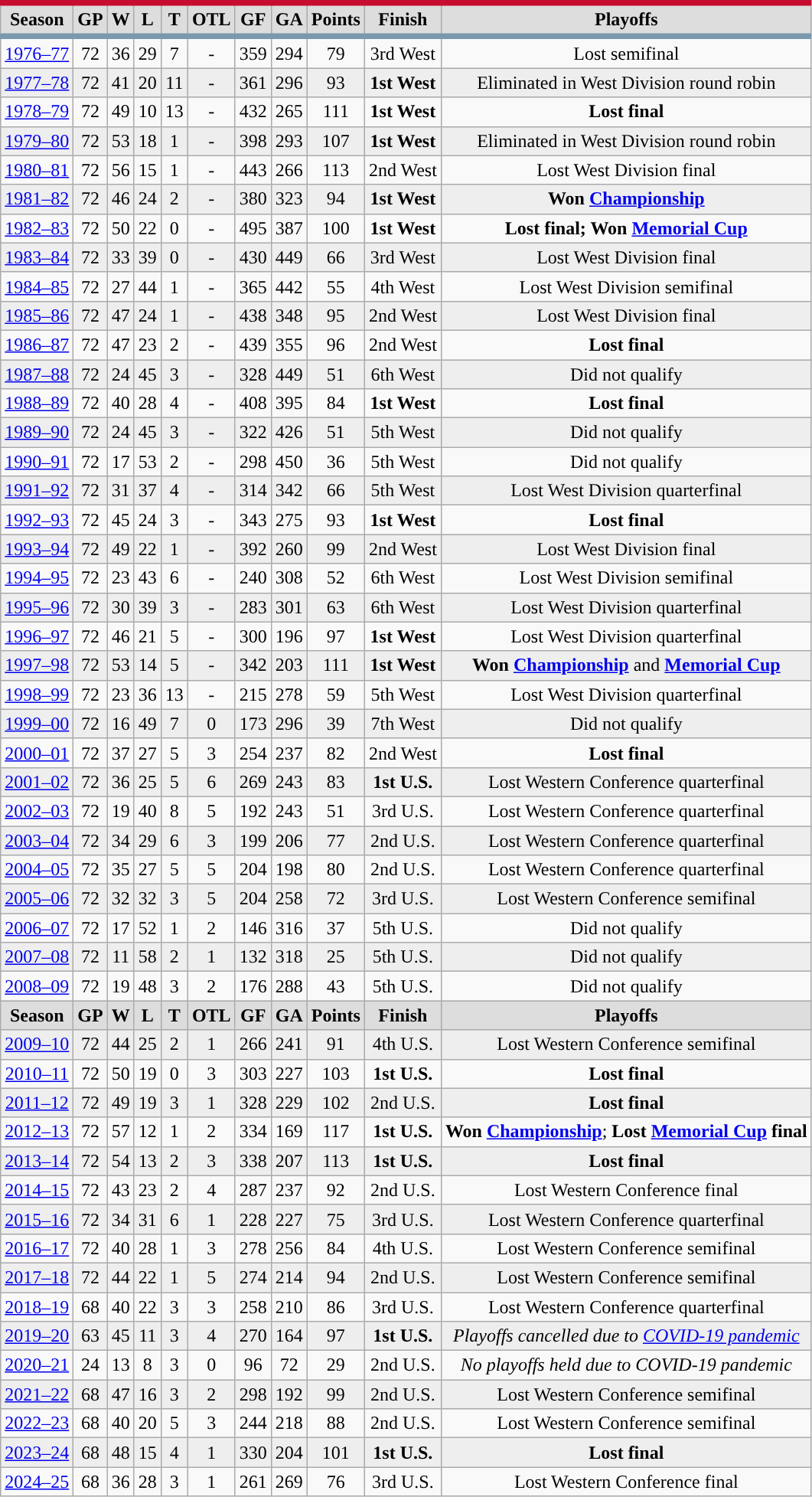<table class="wikitable">
<tr style="text-align:center; background:#dddddd; border-top:#C60C30 5px solid; border-bottom:#7A99AC 5px solid;">
<td><strong>Season</strong></td>
<td><strong>GP</strong></td>
<td><strong>W</strong></td>
<td><strong>L</strong></td>
<td><strong>T</strong></td>
<td><strong>OTL</strong></td>
<td><strong>GF</strong></td>
<td><strong>GA</strong></td>
<td><strong>Points</strong></td>
<td><strong>Finish</strong></td>
<td><strong>Playoffs</strong></td>
</tr>
<tr style="text-align:center;">
<td><a href='#'>1976–77</a></td>
<td>72</td>
<td>36</td>
<td>29</td>
<td>7</td>
<td>-</td>
<td>359</td>
<td>294</td>
<td>79</td>
<td>3rd West</td>
<td>Lost semifinal</td>
</tr>
<tr style="text-align:center; background:#eee;">
<td><a href='#'>1977–78</a></td>
<td>72</td>
<td>41</td>
<td>20</td>
<td>11</td>
<td>-</td>
<td>361</td>
<td>296</td>
<td>93</td>
<td><strong>1st West</strong></td>
<td>Eliminated in West Division round robin</td>
</tr>
<tr style="text-align:center;">
<td><a href='#'>1978–79</a></td>
<td>72</td>
<td>49</td>
<td>10</td>
<td>13</td>
<td>-</td>
<td>432</td>
<td>265</td>
<td>111</td>
<td><strong>1st West</strong></td>
<td><strong>Lost final</strong></td>
</tr>
<tr style="text-align:center; background:#eee;">
<td><a href='#'>1979–80</a></td>
<td>72</td>
<td>53</td>
<td>18</td>
<td>1</td>
<td>-</td>
<td>398</td>
<td>293</td>
<td>107</td>
<td><strong>1st West</strong></td>
<td>Eliminated in West Division round robin</td>
</tr>
<tr style="text-align:center;">
<td><a href='#'>1980–81</a></td>
<td>72</td>
<td>56</td>
<td>15</td>
<td>1</td>
<td>-</td>
<td>443</td>
<td>266</td>
<td>113</td>
<td>2nd West</td>
<td>Lost West Division final</td>
</tr>
<tr style="text-align:center; background:#eee;">
<td><a href='#'>1981–82</a></td>
<td>72</td>
<td>46</td>
<td>24</td>
<td>2</td>
<td>-</td>
<td>380</td>
<td>323</td>
<td>94</td>
<td><strong>1st West</strong></td>
<td><strong>Won <a href='#'>Championship</a></strong></td>
</tr>
<tr style="text-align:center;">
<td><a href='#'>1982–83</a></td>
<td>72</td>
<td>50</td>
<td>22</td>
<td>0</td>
<td>-</td>
<td>495</td>
<td>387</td>
<td>100</td>
<td><strong>1st West</strong></td>
<td><strong>Lost final; Won <a href='#'>Memorial Cup</a></strong></td>
</tr>
<tr style="text-align:center; background:#eee;">
<td><a href='#'>1983–84</a></td>
<td>72</td>
<td>33</td>
<td>39</td>
<td>0</td>
<td>-</td>
<td>430</td>
<td>449</td>
<td>66</td>
<td>3rd West</td>
<td>Lost West Division final</td>
</tr>
<tr style="text-align:center;">
<td><a href='#'>1984–85</a></td>
<td>72</td>
<td>27</td>
<td>44</td>
<td>1</td>
<td>-</td>
<td>365</td>
<td>442</td>
<td>55</td>
<td>4th West</td>
<td>Lost West Division semifinal</td>
</tr>
<tr style="text-align:center; background:#eee;">
<td><a href='#'>1985–86</a></td>
<td>72</td>
<td>47</td>
<td>24</td>
<td>1</td>
<td>-</td>
<td>438</td>
<td>348</td>
<td>95</td>
<td>2nd West</td>
<td>Lost West Division final</td>
</tr>
<tr style="text-align:center;">
<td><a href='#'>1986–87</a></td>
<td>72</td>
<td>47</td>
<td>23</td>
<td>2</td>
<td>-</td>
<td>439</td>
<td>355</td>
<td>96</td>
<td>2nd West</td>
<td><strong>Lost final</strong></td>
</tr>
<tr style="text-align:center; background:#eee;">
<td><a href='#'>1987–88</a></td>
<td>72</td>
<td>24</td>
<td>45</td>
<td>3</td>
<td>-</td>
<td>328</td>
<td>449</td>
<td>51</td>
<td>6th West</td>
<td>Did not qualify</td>
</tr>
<tr style="text-align:center;">
<td><a href='#'>1988–89</a></td>
<td>72</td>
<td>40</td>
<td>28</td>
<td>4</td>
<td>-</td>
<td>408</td>
<td>395</td>
<td>84</td>
<td><strong>1st West</strong></td>
<td><strong>Lost final</strong></td>
</tr>
<tr style="text-align:center; background:#eee;">
<td><a href='#'>1989–90</a></td>
<td>72</td>
<td>24</td>
<td>45</td>
<td>3</td>
<td>-</td>
<td>322</td>
<td>426</td>
<td>51</td>
<td>5th West</td>
<td>Did not qualify</td>
</tr>
<tr style="text-align:center;">
<td><a href='#'>1990–91</a></td>
<td>72</td>
<td>17</td>
<td>53</td>
<td>2</td>
<td>-</td>
<td>298</td>
<td>450</td>
<td>36</td>
<td>5th West</td>
<td>Did not qualify</td>
</tr>
<tr style="text-align:center; background:#eee;">
<td><a href='#'>1991–92</a></td>
<td>72</td>
<td>31</td>
<td>37</td>
<td>4</td>
<td>-</td>
<td>314</td>
<td>342</td>
<td>66</td>
<td>5th West</td>
<td>Lost West Division quarterfinal</td>
</tr>
<tr style="text-align:center;">
<td><a href='#'>1992–93</a></td>
<td>72</td>
<td>45</td>
<td>24</td>
<td>3</td>
<td>-</td>
<td>343</td>
<td>275</td>
<td>93</td>
<td><strong>1st West</strong></td>
<td><strong>Lost final</strong></td>
</tr>
<tr style="text-align:center; background:#eee;">
<td><a href='#'>1993–94</a></td>
<td>72</td>
<td>49</td>
<td>22</td>
<td>1</td>
<td>-</td>
<td>392</td>
<td>260</td>
<td>99</td>
<td>2nd West</td>
<td>Lost West Division final</td>
</tr>
<tr style="text-align:center;">
<td><a href='#'>1994–95</a></td>
<td>72</td>
<td>23</td>
<td>43</td>
<td>6</td>
<td>-</td>
<td>240</td>
<td>308</td>
<td>52</td>
<td>6th West</td>
<td>Lost West Division semifinal</td>
</tr>
<tr style="text-align:center; background:#eee;">
<td><a href='#'>1995–96</a></td>
<td>72</td>
<td>30</td>
<td>39</td>
<td>3</td>
<td>-</td>
<td>283</td>
<td>301</td>
<td>63</td>
<td>6th West</td>
<td>Lost West Division quarterfinal</td>
</tr>
<tr style="text-align:center;">
<td><a href='#'>1996–97</a></td>
<td>72</td>
<td>46</td>
<td>21</td>
<td>5</td>
<td>-</td>
<td>300</td>
<td>196</td>
<td>97</td>
<td><strong>1st West</strong></td>
<td>Lost West Division quarterfinal</td>
</tr>
<tr style="text-align:center; background:#eee;">
<td><a href='#'>1997–98</a></td>
<td>72</td>
<td>53</td>
<td>14</td>
<td>5</td>
<td>-</td>
<td>342</td>
<td>203</td>
<td>111</td>
<td><strong>1st West</strong></td>
<td><strong>Won <a href='#'>Championship</a></strong> and <strong><a href='#'>Memorial Cup</a></strong></td>
</tr>
<tr style="text-align:center;">
<td><a href='#'>1998–99</a></td>
<td>72</td>
<td>23</td>
<td>36</td>
<td>13</td>
<td>-</td>
<td>215</td>
<td>278</td>
<td>59</td>
<td>5th West</td>
<td>Lost West Division quarterfinal</td>
</tr>
<tr style="text-align:center; background:#eee;">
<td><a href='#'>1999–00</a></td>
<td>72</td>
<td>16</td>
<td>49</td>
<td>7</td>
<td>0</td>
<td>173</td>
<td>296</td>
<td>39</td>
<td>7th West</td>
<td>Did not qualify</td>
</tr>
<tr style="text-align:center;">
<td><a href='#'>2000–01</a></td>
<td>72</td>
<td>37</td>
<td>27</td>
<td>5</td>
<td>3</td>
<td>254</td>
<td>237</td>
<td>82</td>
<td>2nd West</td>
<td><strong>Lost final</strong></td>
</tr>
<tr style="text-align:center; background:#eee;">
<td><a href='#'>2001–02</a></td>
<td>72</td>
<td>36</td>
<td>25</td>
<td>5</td>
<td>6</td>
<td>269</td>
<td>243</td>
<td>83</td>
<td><strong>1st U.S.</strong></td>
<td>Lost Western Conference quarterfinal</td>
</tr>
<tr style="text-align:center;">
<td><a href='#'>2002–03</a></td>
<td>72</td>
<td>19</td>
<td>40</td>
<td>8</td>
<td>5</td>
<td>192</td>
<td>243</td>
<td>51</td>
<td>3rd U.S.</td>
<td>Lost Western Conference quarterfinal</td>
</tr>
<tr style="text-align:center; background:#eee;">
<td><a href='#'>2003–04</a></td>
<td>72</td>
<td>34</td>
<td>29</td>
<td>6</td>
<td>3</td>
<td>199</td>
<td>206</td>
<td>77</td>
<td>2nd U.S.</td>
<td>Lost Western Conference quarterfinal</td>
</tr>
<tr style="text-align:center;">
<td><a href='#'>2004–05</a></td>
<td>72</td>
<td>35</td>
<td>27</td>
<td>5</td>
<td>5</td>
<td>204</td>
<td>198</td>
<td>80</td>
<td>2nd U.S.</td>
<td>Lost Western Conference quarterfinal</td>
</tr>
<tr style="text-align:center; background:#eee;">
<td><a href='#'>2005–06</a></td>
<td>72</td>
<td>32</td>
<td>32</td>
<td>3</td>
<td>5</td>
<td>204</td>
<td>258</td>
<td>72</td>
<td>3rd U.S.</td>
<td>Lost Western Conference semifinal</td>
</tr>
<tr style="text-align:center;">
<td><a href='#'>2006–07</a></td>
<td>72</td>
<td>17</td>
<td>52</td>
<td>1</td>
<td>2</td>
<td>146</td>
<td>316</td>
<td>37</td>
<td>5th U.S.</td>
<td>Did not qualify</td>
</tr>
<tr style="text-align:center; background:#eee;">
<td><a href='#'>2007–08</a></td>
<td>72</td>
<td>11</td>
<td>58</td>
<td>2</td>
<td>1</td>
<td>132</td>
<td>318</td>
<td>25</td>
<td>5th U.S.</td>
<td>Did not qualify</td>
</tr>
<tr style="text-align:center;">
<td><a href='#'>2008–09</a></td>
<td>72</td>
<td>19</td>
<td>48</td>
<td>3</td>
<td>2</td>
<td>176</td>
<td>288</td>
<td>43</td>
<td>5th U.S.</td>
<td>Did not qualify</td>
</tr>
<tr style="text-align:center; background:#ddd;">
<td><strong>Season</strong></td>
<td><strong>GP</strong></td>
<td><strong>W</strong></td>
<td><strong>L</strong></td>
<td><strong>T</strong></td>
<td><strong>OTL</strong></td>
<td><strong>GF</strong></td>
<td><strong>GA</strong></td>
<td><strong>Points</strong></td>
<td><strong>Finish</strong></td>
<td><strong>Playoffs</strong></td>
</tr>
<tr style="text-align:center; background:#eee;">
<td><a href='#'>2009–10</a></td>
<td>72</td>
<td>44</td>
<td>25</td>
<td>2</td>
<td>1</td>
<td>266</td>
<td>241</td>
<td>91</td>
<td>4th U.S.</td>
<td>Lost Western Conference semifinal</td>
</tr>
<tr style="text-align:center;">
<td><a href='#'>2010–11</a></td>
<td>72</td>
<td>50</td>
<td>19</td>
<td>0</td>
<td>3</td>
<td>303</td>
<td>227</td>
<td>103</td>
<td><strong>1st U.S.</strong></td>
<td><strong>Lost final</strong></td>
</tr>
<tr style="text-align:center; background:#eee;">
<td><a href='#'>2011–12</a></td>
<td>72</td>
<td>49</td>
<td>19</td>
<td>3</td>
<td>1</td>
<td>328</td>
<td>229</td>
<td>102</td>
<td>2nd U.S.</td>
<td><strong>Lost final</strong></td>
</tr>
<tr style="text-align:center;">
<td><a href='#'>2012–13</a></td>
<td>72</td>
<td>57</td>
<td>12</td>
<td>1</td>
<td>2</td>
<td>334</td>
<td>169</td>
<td>117</td>
<td><strong>1st U.S.</strong></td>
<td><strong>Won <a href='#'>Championship</a></strong>; <strong>Lost <a href='#'>Memorial Cup</a> final</strong></td>
</tr>
<tr style="text-align:center; background:#eee;">
<td><a href='#'>2013–14</a></td>
<td>72</td>
<td>54</td>
<td>13</td>
<td>2</td>
<td>3</td>
<td>338</td>
<td>207</td>
<td>113</td>
<td><strong>1st U.S.</strong></td>
<td><strong>Lost final</strong></td>
</tr>
<tr style="text-align:center;">
<td><a href='#'>2014–15</a></td>
<td>72</td>
<td>43</td>
<td>23</td>
<td>2</td>
<td>4</td>
<td>287</td>
<td>237</td>
<td>92</td>
<td>2nd U.S.</td>
<td>Lost Western Conference final</td>
</tr>
<tr style="text-align:center; background:#eee;">
<td><a href='#'>2015–16</a></td>
<td>72</td>
<td>34</td>
<td>31</td>
<td>6</td>
<td>1</td>
<td>228</td>
<td>227</td>
<td>75</td>
<td>3rd U.S.</td>
<td>Lost Western Conference quarterfinal</td>
</tr>
<tr style="text-align:center;">
<td><a href='#'>2016–17</a></td>
<td>72</td>
<td>40</td>
<td>28</td>
<td>1</td>
<td>3</td>
<td>278</td>
<td>256</td>
<td>84</td>
<td>4th U.S.</td>
<td>Lost Western Conference semifinal</td>
</tr>
<tr style="text-align:center; background:#eee;">
<td><a href='#'>2017–18</a></td>
<td>72</td>
<td>44</td>
<td>22</td>
<td>1</td>
<td>5</td>
<td>274</td>
<td>214</td>
<td>94</td>
<td>2nd U.S.</td>
<td>Lost Western Conference semifinal</td>
</tr>
<tr style="text-align:center;">
<td><a href='#'>2018–19</a></td>
<td>68</td>
<td>40</td>
<td>22</td>
<td>3</td>
<td>3</td>
<td>258</td>
<td>210</td>
<td>86</td>
<td>3rd U.S.</td>
<td>Lost Western Conference quarterfinal</td>
</tr>
<tr style="text-align:center; background:#eee;">
<td><a href='#'>2019–20</a></td>
<td>63</td>
<td>45</td>
<td>11</td>
<td>3</td>
<td>4</td>
<td>270</td>
<td>164</td>
<td>97</td>
<td><strong>1st U.S.</strong></td>
<td><em>Playoffs cancelled due to <a href='#'>COVID-19 pandemic</a></em></td>
</tr>
<tr style="text-align:center;">
<td><a href='#'>2020–21</a></td>
<td>24</td>
<td>13</td>
<td>8</td>
<td>3</td>
<td>0</td>
<td>96</td>
<td>72</td>
<td>29</td>
<td>2nd U.S.</td>
<td><em>No playoffs held due to COVID-19 pandemic</em></td>
</tr>
<tr style="text-align:center; background:#eee;">
<td><a href='#'>2021–22</a></td>
<td>68</td>
<td>47</td>
<td>16</td>
<td>3</td>
<td>2</td>
<td>298</td>
<td>192</td>
<td>99</td>
<td>2nd U.S.</td>
<td>Lost Western Conference semifinal</td>
</tr>
<tr style="text-align:center;">
<td><a href='#'>2022–23</a></td>
<td>68</td>
<td>40</td>
<td>20</td>
<td>5</td>
<td>3</td>
<td>244</td>
<td>218</td>
<td>88</td>
<td>2nd U.S.</td>
<td>Lost Western Conference semifinal</td>
</tr>
<tr style="text-align:center; background:#eee;">
<td><a href='#'>2023–24</a></td>
<td>68</td>
<td>48</td>
<td>15</td>
<td>4</td>
<td>1</td>
<td>330</td>
<td>204</td>
<td>101</td>
<td><strong>1st U.S.</strong></td>
<td><strong>Lost final</strong></td>
</tr>
<tr style="text-align:center;">
<td><a href='#'>2024–25</a></td>
<td>68</td>
<td>36</td>
<td>28</td>
<td>3</td>
<td>1</td>
<td>261</td>
<td>269</td>
<td>76</td>
<td>3rd U.S.</td>
<td>Lost Western Conference final</td>
</tr>
</table>
